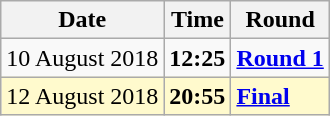<table class="wikitable">
<tr>
<th>Date</th>
<th>Time</th>
<th>Round</th>
</tr>
<tr>
<td>10 August 2018</td>
<td><strong>12:25</strong></td>
<td><strong><a href='#'>Round 1</a></strong></td>
</tr>
<tr style=background:lemonchiffon>
<td>12 August 2018</td>
<td><strong>20:55</strong></td>
<td><strong><a href='#'>Final</a></strong></td>
</tr>
</table>
